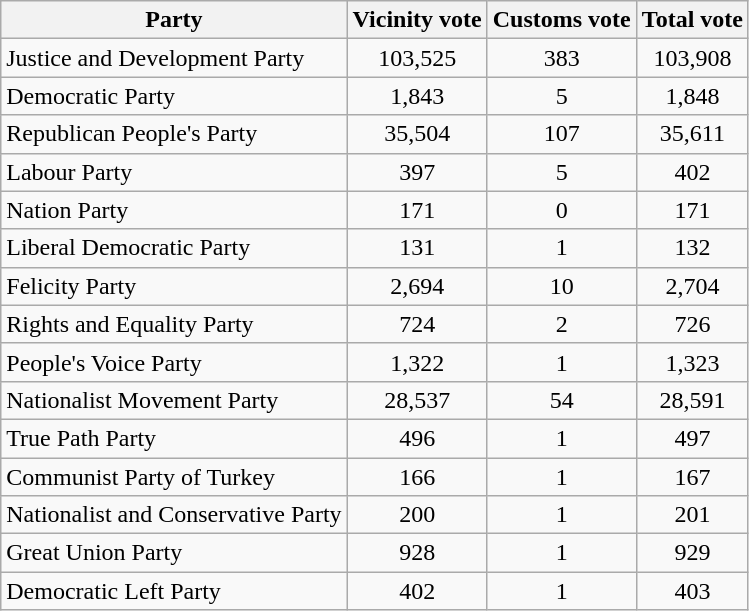<table class="wikitable sortable">
<tr>
<th style="text-align:center;">Party</th>
<th style="text-align:center;">Vicinity vote</th>
<th style="text-align:center;">Customs vote</th>
<th style="text-align:center;">Total vote</th>
</tr>
<tr>
<td>Justice and Development Party</td>
<td style="text-align:center;">103,525</td>
<td style="text-align:center;">383</td>
<td style="text-align:center;">103,908</td>
</tr>
<tr>
<td>Democratic Party</td>
<td style="text-align:center;">1,843</td>
<td style="text-align:center;">5</td>
<td style="text-align:center;">1,848</td>
</tr>
<tr>
<td>Republican People's Party</td>
<td style="text-align:center;">35,504</td>
<td style="text-align:center;">107</td>
<td style="text-align:center;">35,611</td>
</tr>
<tr>
<td>Labour Party</td>
<td style="text-align:center;">397</td>
<td style="text-align:center;">5</td>
<td style="text-align:center;">402</td>
</tr>
<tr>
<td>Nation Party</td>
<td style="text-align:center;">171</td>
<td style="text-align:center;">0</td>
<td style="text-align:center;">171</td>
</tr>
<tr>
<td>Liberal Democratic Party</td>
<td style="text-align:center;">131</td>
<td style="text-align:center;">1</td>
<td style="text-align:center;">132</td>
</tr>
<tr>
<td>Felicity Party</td>
<td style="text-align:center;">2,694</td>
<td style="text-align:center;">10</td>
<td style="text-align:center;">2,704</td>
</tr>
<tr>
<td>Rights and Equality Party</td>
<td style="text-align:center;">724</td>
<td style="text-align:center;">2</td>
<td style="text-align:center;">726</td>
</tr>
<tr>
<td>People's Voice Party</td>
<td style="text-align:center;">1,322</td>
<td style="text-align:center;">1</td>
<td style="text-align:center;">1,323</td>
</tr>
<tr>
<td>Nationalist Movement Party</td>
<td style="text-align:center;">28,537</td>
<td style="text-align:center;">54</td>
<td style="text-align:center;">28,591</td>
</tr>
<tr>
<td>True Path Party</td>
<td style="text-align:center;">496</td>
<td style="text-align:center;">1</td>
<td style="text-align:center;">497</td>
</tr>
<tr>
<td>Communist Party of Turkey</td>
<td style="text-align:center;">166</td>
<td style="text-align:center;">1</td>
<td style="text-align:center;">167</td>
</tr>
<tr>
<td>Nationalist and Conservative Party</td>
<td style="text-align:center;">200</td>
<td style="text-align:center;">1</td>
<td style="text-align:center;">201</td>
</tr>
<tr>
<td>Great Union Party</td>
<td style="text-align:center;">928</td>
<td style="text-align:center;">1</td>
<td style="text-align:center;">929</td>
</tr>
<tr>
<td>Democratic Left Party</td>
<td style="text-align:center;">402</td>
<td style="text-align:center;">1</td>
<td style="text-align:center;">403</td>
</tr>
</table>
